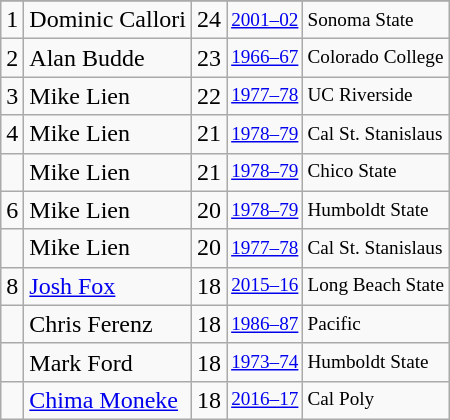<table class="wikitable">
<tr>
</tr>
<tr>
<td>1</td>
<td>Dominic Callori</td>
<td>24</td>
<td style="font-size:80%;"><a href='#'>2001–02</a></td>
<td style="font-size:80%;">Sonoma State</td>
</tr>
<tr>
<td>2</td>
<td>Alan Budde</td>
<td>23</td>
<td style="font-size:80%;"><a href='#'>1966–67</a></td>
<td style="font-size:80%;">Colorado College</td>
</tr>
<tr>
<td>3</td>
<td>Mike Lien</td>
<td>22</td>
<td style="font-size:80%;"><a href='#'>1977–78</a></td>
<td style="font-size:80%;">UC Riverside</td>
</tr>
<tr>
<td>4</td>
<td>Mike Lien</td>
<td>21</td>
<td style="font-size:80%;"><a href='#'>1978–79</a></td>
<td style="font-size:80%;">Cal St. Stanislaus</td>
</tr>
<tr>
<td></td>
<td>Mike Lien</td>
<td>21</td>
<td style="font-size:80%;"><a href='#'>1978–79</a></td>
<td style="font-size:80%;">Chico State</td>
</tr>
<tr>
<td>6</td>
<td>Mike Lien</td>
<td>20</td>
<td style="font-size:80%;"><a href='#'>1978–79</a></td>
<td style="font-size:80%;">Humboldt State</td>
</tr>
<tr>
<td></td>
<td>Mike Lien</td>
<td>20</td>
<td style="font-size:80%;"><a href='#'>1977–78</a></td>
<td style="font-size:80%;">Cal St. Stanislaus</td>
</tr>
<tr>
<td>8</td>
<td><a href='#'>Josh Fox</a></td>
<td>18</td>
<td style="font-size:80%;"><a href='#'>2015–16</a></td>
<td style="font-size:80%;">Long Beach State</td>
</tr>
<tr>
<td></td>
<td>Chris Ferenz</td>
<td>18</td>
<td style="font-size:80%;"><a href='#'>1986–87</a></td>
<td style="font-size:80%;">Pacific</td>
</tr>
<tr>
<td></td>
<td>Mark Ford</td>
<td>18</td>
<td style="font-size:80%;"><a href='#'>1973–74</a></td>
<td style="font-size:80%;">Humboldt State</td>
</tr>
<tr>
<td></td>
<td><a href='#'>Chima Moneke</a></td>
<td>18</td>
<td style="font-size:80%;"><a href='#'>2016–17</a></td>
<td style="font-size:80%;">Cal Poly</td>
</tr>
</table>
